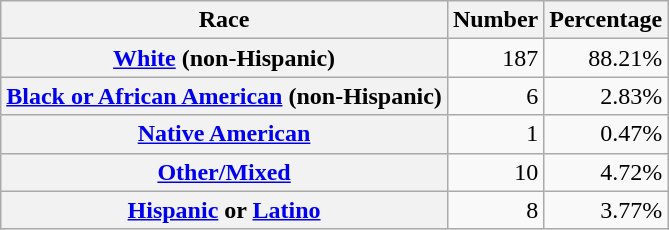<table class="wikitable" style="text-align:right">
<tr>
<th scope="col">Race</th>
<th scope="col">Number</th>
<th scope="col">Percentage</th>
</tr>
<tr>
<th scope="row"><a href='#'>White</a> (non-Hispanic)</th>
<td>187</td>
<td>88.21%</td>
</tr>
<tr>
<th scope="row"><a href='#'>Black or African American</a> (non-Hispanic)</th>
<td>6</td>
<td>2.83%</td>
</tr>
<tr>
<th scope="row"><a href='#'>Native American</a></th>
<td>1</td>
<td>0.47%</td>
</tr>
<tr>
<th scope="row"><a href='#'>Other/Mixed</a></th>
<td>10</td>
<td>4.72%</td>
</tr>
<tr>
<th scope="row"><a href='#'>Hispanic</a> or <a href='#'>Latino</a></th>
<td>8</td>
<td>3.77%</td>
</tr>
</table>
